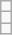<table class="wikitable">
<tr>
<td></td>
</tr>
<tr>
<td></td>
</tr>
<tr>
<td></td>
</tr>
</table>
